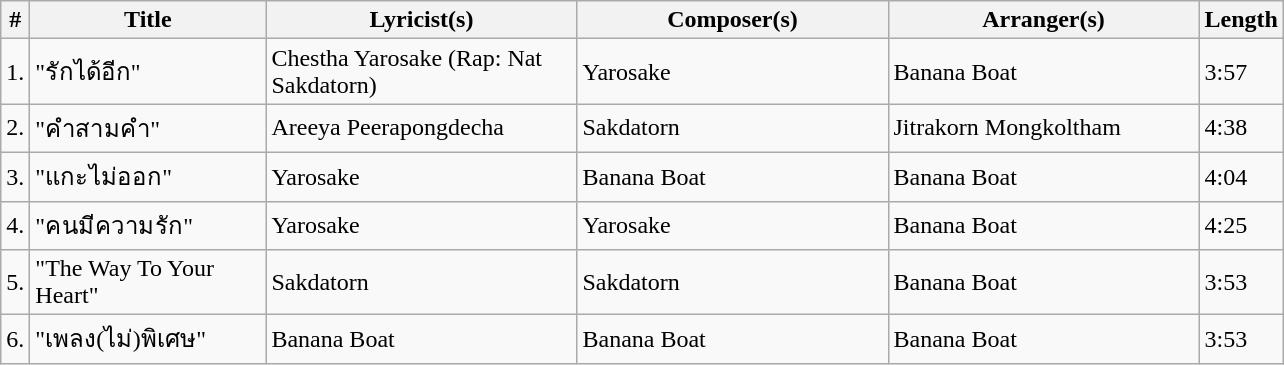<table class="wikitable">
<tr>
<th align="center">#</th>
<th align="center" width="150">Title</th>
<th align="center" width="200">Lyricist(s)</th>
<th align="center" width="200">Composer(s)</th>
<th align="center" width="200">Arranger(s)</th>
<th align="center">Length</th>
</tr>
<tr>
<td>1.</td>
<td>"รักได้อีก"</td>
<td>Chestha Yarosake (Rap: Nat Sakdatorn)</td>
<td>Yarosake</td>
<td>Banana Boat</td>
<td>3:57</td>
</tr>
<tr>
<td>2.</td>
<td>"คำสามคำ"</td>
<td>Areeya Peerapongdecha</td>
<td>Sakdatorn</td>
<td>Jitrakorn Mongkoltham</td>
<td>4:38</td>
</tr>
<tr>
<td>3.</td>
<td>"แกะไม่ออก"</td>
<td>Yarosake</td>
<td>Banana Boat</td>
<td>Banana Boat</td>
<td>4:04</td>
</tr>
<tr>
<td>4.</td>
<td>"คนมีความรัก"</td>
<td>Yarosake</td>
<td>Yarosake</td>
<td>Banana Boat</td>
<td>4:25</td>
</tr>
<tr>
<td>5.</td>
<td>"The Way To Your Heart"</td>
<td>Sakdatorn</td>
<td>Sakdatorn</td>
<td>Banana Boat</td>
<td>3:53</td>
</tr>
<tr>
<td>6.</td>
<td>"เพลง(ไม่)พิเศษ"</td>
<td>Banana Boat</td>
<td>Banana Boat</td>
<td>Banana Boat</td>
<td>3:53</td>
</tr>
</table>
